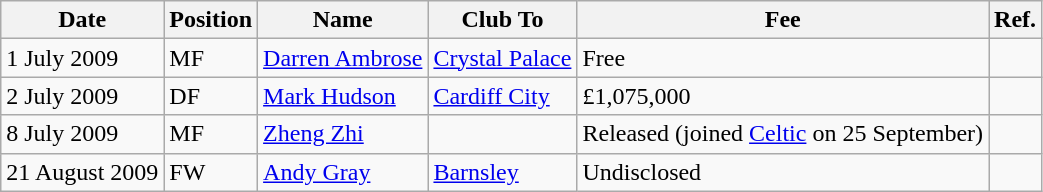<table class="wikitable">
<tr>
<th>Date</th>
<th>Position</th>
<th>Name</th>
<th>Club To</th>
<th>Fee</th>
<th>Ref.</th>
</tr>
<tr>
<td>1 July 2009</td>
<td>MF</td>
<td><a href='#'>Darren Ambrose</a></td>
<td><a href='#'>Crystal Palace</a></td>
<td>Free</td>
<td></td>
</tr>
<tr>
<td>2 July 2009</td>
<td>DF</td>
<td><a href='#'>Mark Hudson</a></td>
<td><a href='#'>Cardiff City</a></td>
<td>£1,075,000</td>
<td></td>
</tr>
<tr>
<td>8 July 2009</td>
<td>MF</td>
<td><a href='#'>Zheng Zhi</a></td>
<td></td>
<td>Released (joined <a href='#'>Celtic</a> on 25 September)</td>
<td></td>
</tr>
<tr>
<td>21 August 2009</td>
<td>FW</td>
<td><a href='#'>Andy Gray</a></td>
<td><a href='#'>Barnsley</a></td>
<td>Undisclosed</td>
<td></td>
</tr>
</table>
